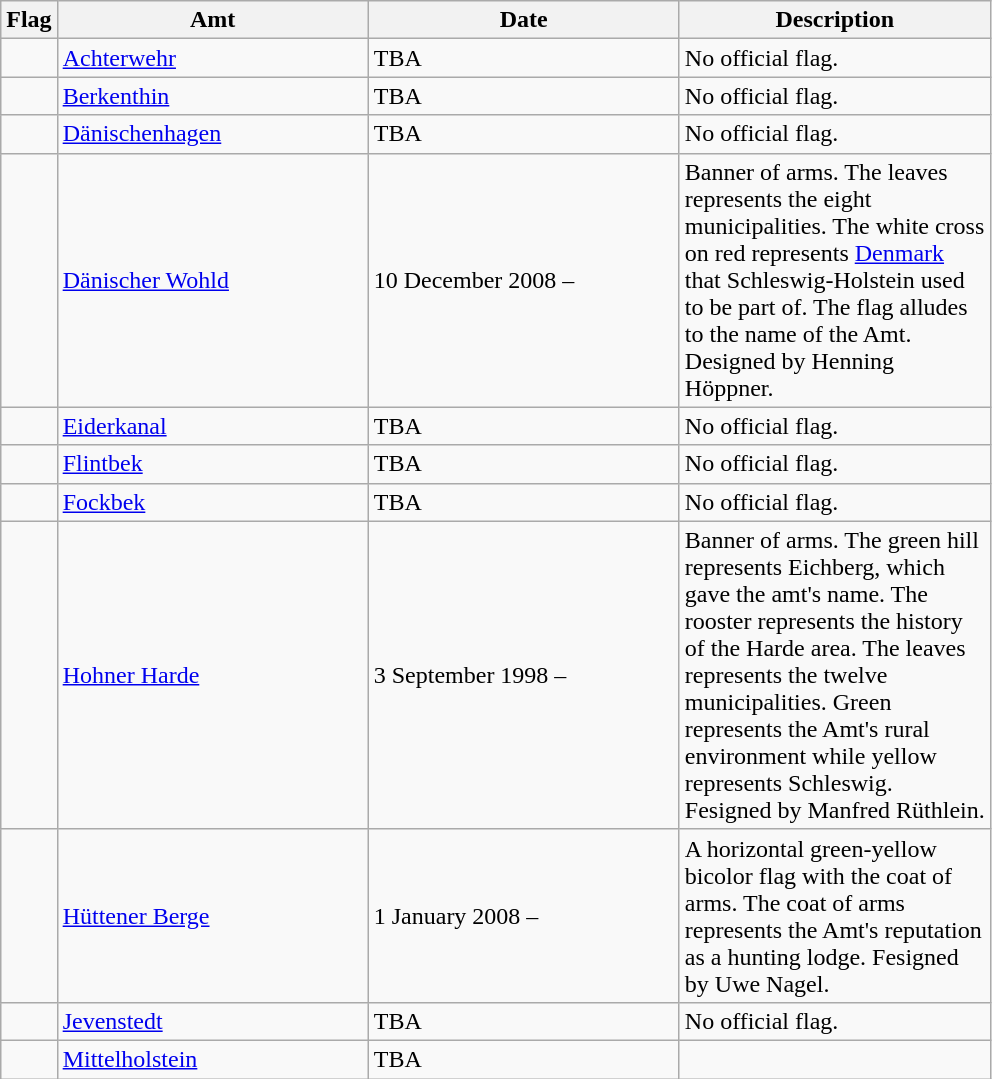<table class="wikitable">
<tr>
<th>Flag</th>
<th style="width:200px;">Amt</th>
<th style="width:200px;">Date</th>
<th style="width:200px;">Description</th>
</tr>
<tr>
<td></td>
<td><a href='#'>Achterwehr</a></td>
<td>TBA</td>
<td>No official flag.</td>
</tr>
<tr>
<td></td>
<td><a href='#'>Berkenthin</a></td>
<td>TBA</td>
<td>No official flag.</td>
</tr>
<tr>
<td></td>
<td><a href='#'>Dänischenhagen</a></td>
<td>TBA</td>
<td>No official flag.</td>
</tr>
<tr>
<td></td>
<td><a href='#'>Dänischer Wohld</a></td>
<td>10 December 2008 –</td>
<td>Banner of arms. The leaves represents the eight municipalities. The white cross on red represents <a href='#'>Denmark</a> that Schleswig-Holstein used to be part of. The flag alludes to the name of the Amt. Designed by Henning Höppner.</td>
</tr>
<tr>
<td></td>
<td><a href='#'>Eiderkanal</a></td>
<td>TBA</td>
<td>No official flag.</td>
</tr>
<tr>
<td></td>
<td><a href='#'>Flintbek</a></td>
<td>TBA</td>
<td>No official flag.</td>
</tr>
<tr>
<td></td>
<td><a href='#'>Fockbek</a></td>
<td>TBA</td>
<td>No official flag.</td>
</tr>
<tr>
<td></td>
<td><a href='#'>Hohner Harde</a></td>
<td>3 September 1998 –</td>
<td>Banner of arms. The green hill represents Eichberg, which gave the amt's name. The rooster represents the history of the Harde area. The leaves represents the twelve municipalities. Green represents the Amt's rural environment while yellow represents Schleswig. Fesigned by Manfred Rüthlein.</td>
</tr>
<tr>
<td></td>
<td><a href='#'>Hüttener Berge</a></td>
<td>1 January 2008 –</td>
<td>A horizontal green-yellow bicolor flag with the coat of arms. The coat of arms represents the Amt's reputation as a hunting lodge. Fesigned by Uwe Nagel.</td>
</tr>
<tr>
<td></td>
<td><a href='#'>Jevenstedt</a></td>
<td>TBA</td>
<td>No official flag.</td>
</tr>
<tr>
<td></td>
<td><a href='#'>Mittelholstein</a></td>
<td>TBA</td>
<td></td>
</tr>
</table>
